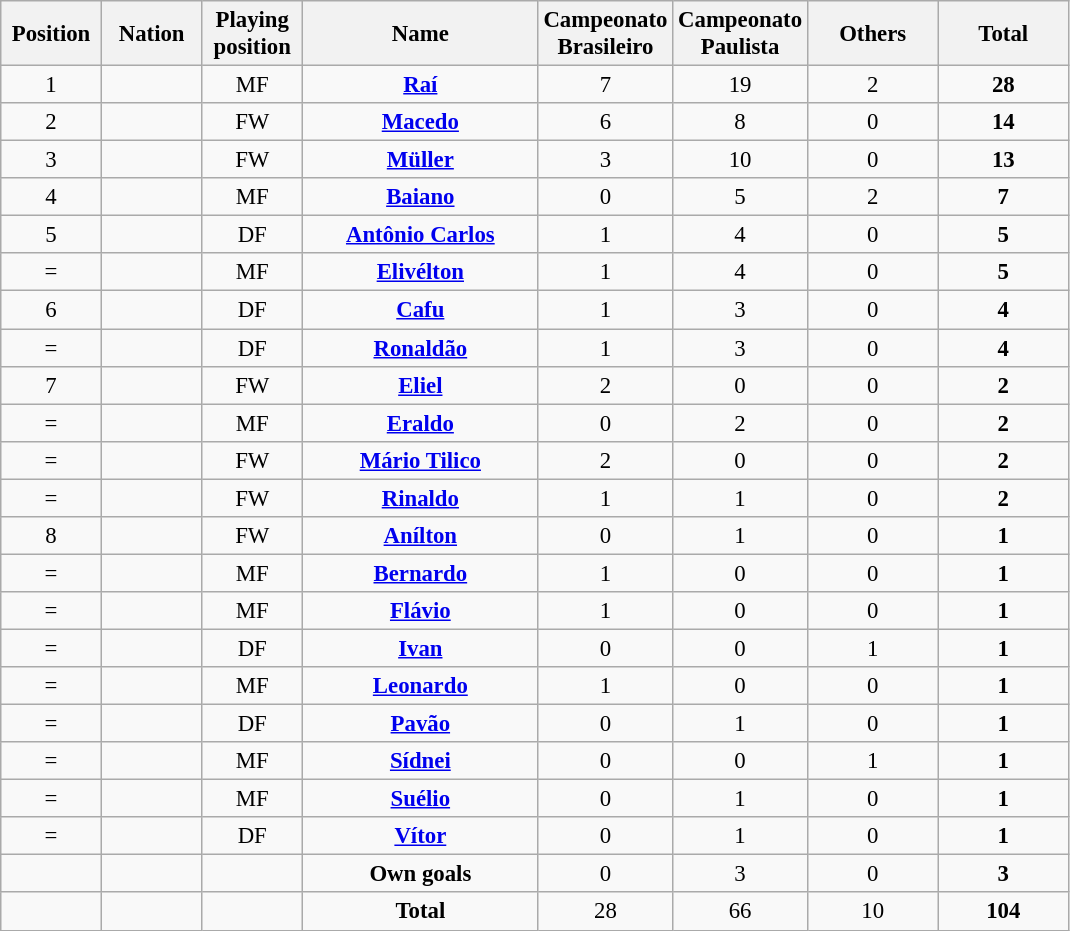<table class="wikitable" style="font-size: 95%; text-align: center;">
<tr>
<th width=60>Position</th>
<th width=60>Nation</th>
<th width=60>Playing position</th>
<th width=150>Name</th>
<th width=80>Campeonato Brasileiro</th>
<th width=80>Campeonato Paulista</th>
<th width=80>Others</th>
<th width=80>Total</th>
</tr>
<tr>
<td>1</td>
<td></td>
<td>MF</td>
<td><strong><a href='#'>Raí</a></strong></td>
<td>7</td>
<td>19</td>
<td>2</td>
<td><strong>28</strong></td>
</tr>
<tr>
<td>2</td>
<td></td>
<td>FW</td>
<td><strong><a href='#'>Macedo</a></strong></td>
<td>6</td>
<td>8</td>
<td>0</td>
<td><strong>14</strong></td>
</tr>
<tr>
<td>3</td>
<td></td>
<td>FW</td>
<td><strong><a href='#'>Müller</a></strong></td>
<td>3</td>
<td>10</td>
<td>0</td>
<td><strong>13</strong></td>
</tr>
<tr>
<td>4</td>
<td></td>
<td>MF</td>
<td><strong><a href='#'>Baiano</a></strong></td>
<td>0</td>
<td>5</td>
<td>2</td>
<td><strong>7</strong></td>
</tr>
<tr>
<td>5</td>
<td></td>
<td>DF</td>
<td><strong><a href='#'>Antônio Carlos</a></strong></td>
<td>1</td>
<td>4</td>
<td>0</td>
<td><strong>5</strong></td>
</tr>
<tr>
<td>=</td>
<td></td>
<td>MF</td>
<td><strong><a href='#'>Elivélton</a></strong></td>
<td>1</td>
<td>4</td>
<td>0</td>
<td><strong>5</strong></td>
</tr>
<tr>
<td>6</td>
<td></td>
<td>DF</td>
<td><strong><a href='#'>Cafu</a></strong></td>
<td>1</td>
<td>3</td>
<td>0</td>
<td><strong>4</strong></td>
</tr>
<tr>
<td>=</td>
<td></td>
<td>DF</td>
<td><strong><a href='#'>Ronaldão</a></strong></td>
<td>1</td>
<td>3</td>
<td>0</td>
<td><strong>4</strong></td>
</tr>
<tr>
<td>7</td>
<td></td>
<td>FW</td>
<td><strong><a href='#'>Eliel</a></strong></td>
<td>2</td>
<td>0</td>
<td>0</td>
<td><strong>2</strong></td>
</tr>
<tr>
<td>=</td>
<td></td>
<td>MF</td>
<td><strong><a href='#'>Eraldo</a></strong></td>
<td>0</td>
<td>2</td>
<td>0</td>
<td><strong>2</strong></td>
</tr>
<tr>
<td>=</td>
<td></td>
<td>FW</td>
<td><strong><a href='#'>Mário Tilico</a></strong></td>
<td>2</td>
<td>0</td>
<td>0</td>
<td><strong>2</strong></td>
</tr>
<tr>
<td>=</td>
<td></td>
<td>FW</td>
<td><strong><a href='#'>Rinaldo</a></strong></td>
<td>1</td>
<td>1</td>
<td>0</td>
<td><strong>2</strong></td>
</tr>
<tr>
<td>8</td>
<td></td>
<td>FW</td>
<td><strong><a href='#'>Anílton</a></strong></td>
<td>0</td>
<td>1</td>
<td>0</td>
<td><strong>1</strong></td>
</tr>
<tr>
<td>=</td>
<td></td>
<td>MF</td>
<td><strong><a href='#'>Bernardo</a></strong></td>
<td>1</td>
<td>0</td>
<td>0</td>
<td><strong>1</strong></td>
</tr>
<tr>
<td>=</td>
<td></td>
<td>MF</td>
<td><strong><a href='#'>Flávio</a></strong></td>
<td>1</td>
<td>0</td>
<td>0</td>
<td><strong>1</strong></td>
</tr>
<tr>
<td>=</td>
<td></td>
<td>DF</td>
<td><strong><a href='#'>Ivan</a></strong></td>
<td>0</td>
<td>0</td>
<td>1</td>
<td><strong>1</strong></td>
</tr>
<tr>
<td>=</td>
<td></td>
<td>MF</td>
<td><strong><a href='#'>Leonardo</a></strong></td>
<td>1</td>
<td>0</td>
<td>0</td>
<td><strong>1</strong></td>
</tr>
<tr>
<td>=</td>
<td></td>
<td>DF</td>
<td><strong><a href='#'>Pavão</a></strong></td>
<td>0</td>
<td>1</td>
<td>0</td>
<td><strong>1</strong></td>
</tr>
<tr>
<td>=</td>
<td></td>
<td>MF</td>
<td><strong><a href='#'>Sídnei</a></strong></td>
<td>0</td>
<td>0</td>
<td>1</td>
<td><strong>1</strong></td>
</tr>
<tr>
<td>=</td>
<td></td>
<td>MF</td>
<td><strong><a href='#'>Suélio</a></strong></td>
<td>0</td>
<td>1</td>
<td>0</td>
<td><strong>1</strong></td>
</tr>
<tr>
<td>=</td>
<td></td>
<td>DF</td>
<td><strong><a href='#'>Vítor</a></strong></td>
<td>0</td>
<td>1</td>
<td>0</td>
<td><strong>1</strong></td>
</tr>
<tr>
<td></td>
<td></td>
<td></td>
<td><strong>Own goals</strong></td>
<td>0</td>
<td>3</td>
<td>0</td>
<td><strong>3</strong></td>
</tr>
<tr>
<td></td>
<td></td>
<td></td>
<td><strong>Total</strong></td>
<td>28</td>
<td>66</td>
<td>10</td>
<td><strong>104</strong></td>
</tr>
</table>
